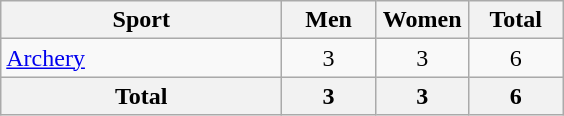<table class="wikitable sortable" style="text-align:center;">
<tr>
<th width=180>Sport</th>
<th width=55>Men</th>
<th width=55>Women</th>
<th width=55>Total</th>
</tr>
<tr>
<td align=left><a href='#'>Archery</a></td>
<td>3</td>
<td>3</td>
<td>6</td>
</tr>
<tr>
<th>Total</th>
<th>3</th>
<th>3</th>
<th>6</th>
</tr>
</table>
